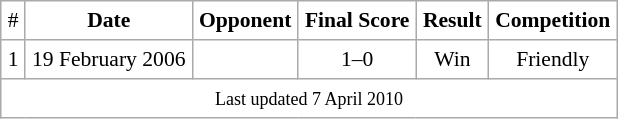<table border=1 align=center cellpadding=4 cellspacing=2 style="font-size:90%; border: 1px #aaaaaa solid; border-collapse: collapse; text-align: center;">
<tr>
<td>#</td>
<th>Date</th>
<th>Opponent</th>
<th>Final Score</th>
<th>Result</th>
<th>Competition</th>
</tr>
<tr>
<td>1</td>
<td>19 February 2006</td>
<td></td>
<td>1–0</td>
<td>Win</td>
<td>Friendly</td>
</tr>
<tr>
<td colspan="12"><small>Last updated 7 April 2010</small></td>
</tr>
</table>
